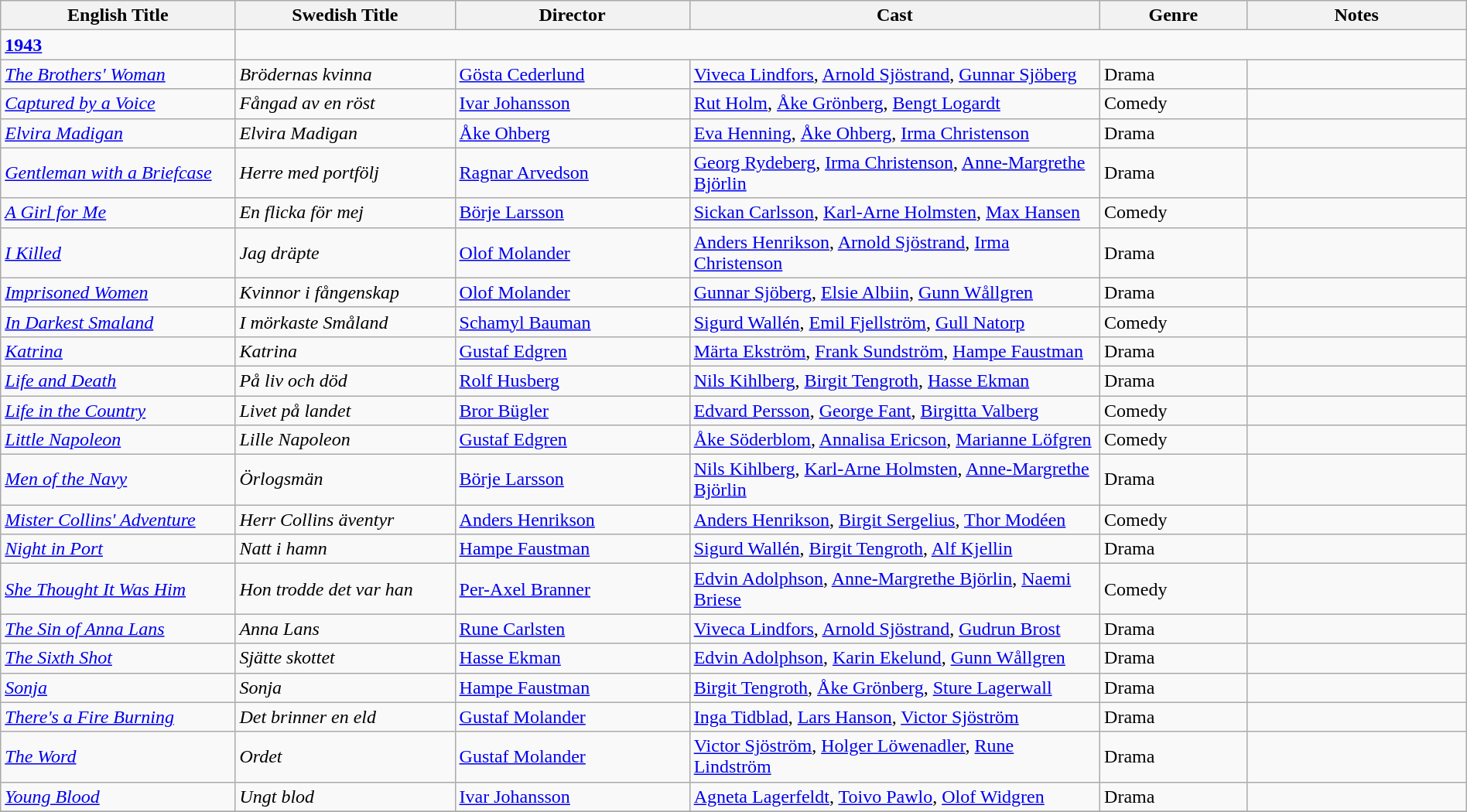<table class="wikitable" style="width:100%;">
<tr>
<th style="width:16%;">English Title</th>
<th style="width:15%;">Swedish Title</th>
<th style="width:16%;">Director</th>
<th style="width:28%;">Cast</th>
<th style="width:10%;">Genre</th>
<th style="width:15%;">Notes</th>
</tr>
<tr>
<td><strong><a href='#'>1943</a></strong></td>
</tr>
<tr>
<td><em><a href='#'>The Brothers' Woman</a></em></td>
<td><em>Brödernas kvinna</em></td>
<td><a href='#'>Gösta Cederlund</a></td>
<td><a href='#'>Viveca Lindfors</a>, <a href='#'>Arnold Sjöstrand</a>, <a href='#'>Gunnar Sjöberg</a></td>
<td>Drama</td>
<td></td>
</tr>
<tr>
<td><em><a href='#'>Captured by a Voice</a></em></td>
<td><em>Fångad av en röst</em></td>
<td><a href='#'>Ivar Johansson</a></td>
<td><a href='#'>Rut Holm</a>, <a href='#'>Åke Grönberg</a>, <a href='#'>Bengt Logardt</a></td>
<td>Comedy</td>
<td></td>
</tr>
<tr>
<td><em><a href='#'>Elvira Madigan</a></em></td>
<td><em>Elvira Madigan</em></td>
<td><a href='#'>Åke Ohberg</a></td>
<td><a href='#'>Eva Henning</a>, <a href='#'>Åke Ohberg</a>, <a href='#'>Irma Christenson</a></td>
<td>Drama</td>
<td></td>
</tr>
<tr>
<td><em><a href='#'>Gentleman with a Briefcase</a></em></td>
<td><em>Herre med portfölj</em></td>
<td><a href='#'>Ragnar Arvedson</a></td>
<td><a href='#'>Georg Rydeberg</a>, <a href='#'>Irma Christenson</a>, <a href='#'>Anne-Margrethe Björlin</a></td>
<td>Drama</td>
<td></td>
</tr>
<tr>
<td><em><a href='#'>A Girl for Me</a></em></td>
<td><em>En flicka för mej</em></td>
<td><a href='#'>Börje Larsson</a></td>
<td><a href='#'>Sickan Carlsson</a>, <a href='#'>Karl-Arne Holmsten</a>, <a href='#'>Max Hansen</a></td>
<td>Comedy</td>
<td></td>
</tr>
<tr>
<td><em><a href='#'>I Killed</a></em></td>
<td><em>Jag dräpte</em></td>
<td><a href='#'>Olof Molander</a></td>
<td><a href='#'>Anders Henrikson</a>, <a href='#'>Arnold Sjöstrand</a>, <a href='#'>Irma Christenson</a></td>
<td>Drama</td>
<td></td>
</tr>
<tr>
<td><em><a href='#'>Imprisoned Women</a></em></td>
<td><em>Kvinnor i fångenskap</em></td>
<td><a href='#'>Olof Molander</a></td>
<td><a href='#'>Gunnar Sjöberg</a>, <a href='#'>Elsie Albiin</a>, <a href='#'>Gunn Wållgren</a></td>
<td>Drama</td>
<td></td>
</tr>
<tr>
<td><em><a href='#'>In Darkest Smaland</a></em></td>
<td><em>I mörkaste Småland</em></td>
<td><a href='#'>Schamyl Bauman</a></td>
<td><a href='#'>Sigurd Wallén</a>, <a href='#'>Emil Fjellström</a>, <a href='#'>Gull Natorp</a></td>
<td>Comedy</td>
<td></td>
</tr>
<tr>
<td><em><a href='#'>Katrina</a></em></td>
<td><em>Katrina </em></td>
<td><a href='#'>Gustaf Edgren</a></td>
<td><a href='#'>Märta Ekström</a>, <a href='#'>Frank Sundström</a>, <a href='#'>Hampe Faustman</a></td>
<td>Drama</td>
<td></td>
</tr>
<tr>
<td><em><a href='#'>Life and Death</a></em></td>
<td><em>På liv och död</em></td>
<td><a href='#'>Rolf Husberg</a></td>
<td><a href='#'>Nils Kihlberg</a>, <a href='#'>Birgit Tengroth</a>, <a href='#'>Hasse Ekman</a></td>
<td>Drama</td>
<td></td>
</tr>
<tr>
<td><em><a href='#'>Life in the Country</a></em></td>
<td><em>Livet på landet</em></td>
<td><a href='#'>Bror Bügler</a></td>
<td><a href='#'>Edvard Persson</a>, <a href='#'>George Fant</a>, <a href='#'>Birgitta Valberg</a></td>
<td>Comedy</td>
<td></td>
</tr>
<tr>
<td><em><a href='#'>Little Napoleon</a></em></td>
<td><em>Lille Napoleon</em></td>
<td><a href='#'>Gustaf Edgren</a></td>
<td><a href='#'>Åke Söderblom</a>, <a href='#'>Annalisa Ericson</a>, <a href='#'>Marianne Löfgren</a></td>
<td>Comedy</td>
<td></td>
</tr>
<tr>
<td><em><a href='#'>Men of the Navy</a></em></td>
<td><em>Örlogsmän</em></td>
<td><a href='#'>Börje Larsson</a></td>
<td><a href='#'>Nils Kihlberg</a>, <a href='#'>Karl-Arne Holmsten</a>, <a href='#'>Anne-Margrethe Björlin</a></td>
<td>Drama</td>
<td></td>
</tr>
<tr>
<td><em><a href='#'>Mister Collins' Adventure</a></em></td>
<td><em>Herr Collins äventyr</em></td>
<td><a href='#'>Anders Henrikson</a></td>
<td><a href='#'>Anders Henrikson</a>, <a href='#'>Birgit Sergelius</a>, <a href='#'>Thor Modéen</a></td>
<td>Comedy</td>
<td></td>
</tr>
<tr>
<td><em><a href='#'>Night in Port</a></em></td>
<td><em>Natt i hamn</em></td>
<td><a href='#'>Hampe Faustman</a></td>
<td><a href='#'>Sigurd Wallén</a>, <a href='#'>Birgit Tengroth</a>, <a href='#'>Alf Kjellin</a></td>
<td>Drama</td>
<td></td>
</tr>
<tr>
<td><em><a href='#'>She Thought It Was Him</a></em></td>
<td><em>Hon trodde det var han</em></td>
<td><a href='#'>Per-Axel Branner</a></td>
<td><a href='#'>Edvin Adolphson</a>, <a href='#'>Anne-Margrethe Björlin</a>, <a href='#'>Naemi Briese</a></td>
<td>Comedy</td>
<td></td>
</tr>
<tr>
<td><em><a href='#'>The Sin of Anna Lans</a></em></td>
<td><em>Anna Lans</em></td>
<td><a href='#'>Rune Carlsten</a></td>
<td><a href='#'>Viveca Lindfors</a>, <a href='#'>Arnold Sjöstrand</a>, <a href='#'>Gudrun Brost</a></td>
<td>Drama</td>
<td></td>
</tr>
<tr>
<td><em><a href='#'>The Sixth Shot</a></em></td>
<td><em>Sjätte skottet</em></td>
<td><a href='#'>Hasse Ekman</a></td>
<td><a href='#'>Edvin Adolphson</a>, <a href='#'>Karin Ekelund</a>, <a href='#'>Gunn Wållgren</a></td>
<td>Drama</td>
<td></td>
</tr>
<tr>
<td><em><a href='#'>Sonja</a></em></td>
<td><em>Sonja</em></td>
<td><a href='#'>Hampe Faustman</a></td>
<td><a href='#'>Birgit Tengroth</a>, <a href='#'>Åke Grönberg</a>, <a href='#'>Sture Lagerwall</a></td>
<td>Drama</td>
<td></td>
</tr>
<tr>
<td><em><a href='#'>There's a Fire Burning</a></em></td>
<td><em>Det brinner en eld</em></td>
<td><a href='#'>Gustaf Molander</a></td>
<td><a href='#'>Inga Tidblad</a>, <a href='#'>Lars Hanson</a>, <a href='#'>Victor Sjöström</a></td>
<td>Drama</td>
<td></td>
</tr>
<tr>
<td><em><a href='#'>The Word</a></em></td>
<td><em>Ordet</em></td>
<td><a href='#'>Gustaf Molander</a></td>
<td><a href='#'>Victor Sjöström</a>, <a href='#'>Holger Löwenadler</a>, <a href='#'>Rune Lindström</a></td>
<td>Drama</td>
<td></td>
</tr>
<tr>
<td><em><a href='#'>Young Blood</a></em></td>
<td><em>Ungt blod</em></td>
<td><a href='#'>Ivar Johansson</a></td>
<td><a href='#'>Agneta Lagerfeldt</a>, <a href='#'>Toivo Pawlo</a>, <a href='#'>Olof Widgren</a></td>
<td>Drama</td>
<td></td>
</tr>
<tr>
</tr>
</table>
